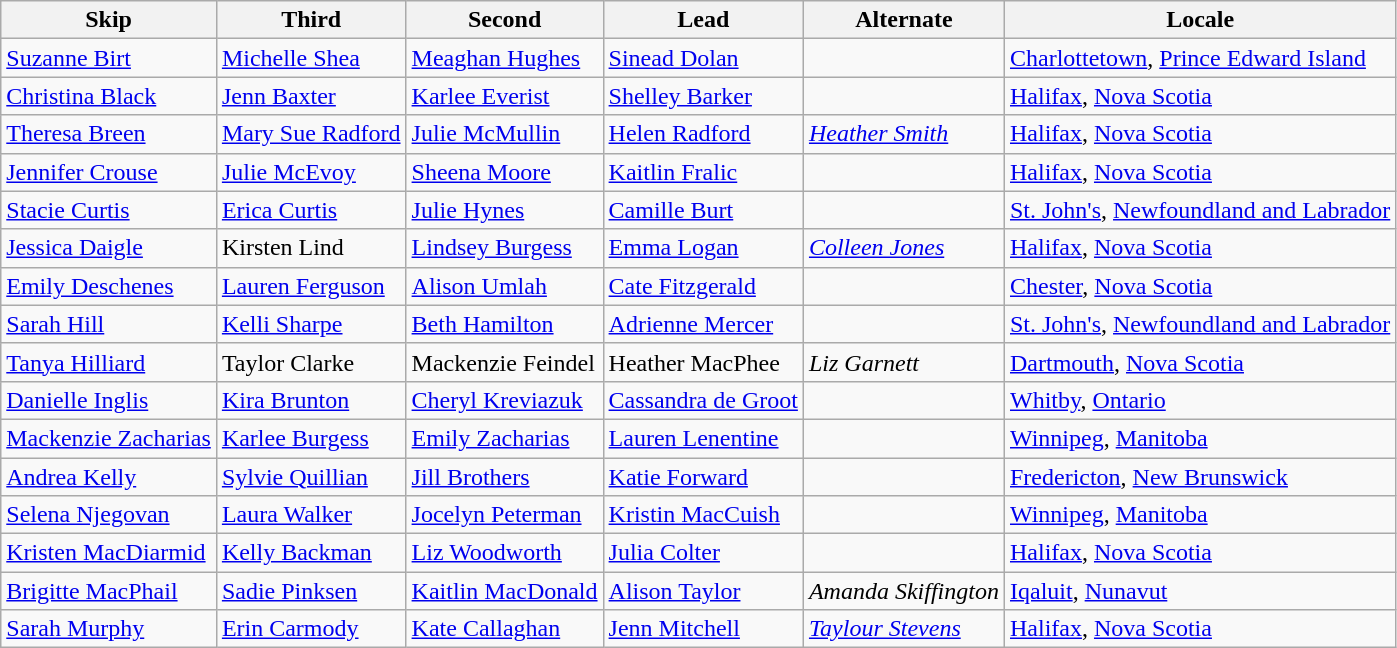<table class=wikitable>
<tr>
<th scope="col">Skip</th>
<th scope="col">Third</th>
<th scope="col">Second</th>
<th scope="col">Lead</th>
<th scope="col">Alternate</th>
<th scope="col">Locale</th>
</tr>
<tr>
<td><a href='#'>Suzanne Birt</a></td>
<td><a href='#'>Michelle Shea</a></td>
<td><a href='#'>Meaghan Hughes</a></td>
<td><a href='#'>Sinead Dolan</a></td>
<td></td>
<td> <a href='#'>Charlottetown</a>, <a href='#'>Prince Edward Island</a></td>
</tr>
<tr>
<td><a href='#'>Christina Black</a></td>
<td><a href='#'>Jenn Baxter</a></td>
<td><a href='#'>Karlee Everist</a></td>
<td><a href='#'>Shelley Barker</a></td>
<td></td>
<td> <a href='#'>Halifax</a>, <a href='#'>Nova Scotia</a></td>
</tr>
<tr>
<td><a href='#'>Theresa Breen</a></td>
<td><a href='#'>Mary Sue Radford</a></td>
<td><a href='#'>Julie McMullin</a></td>
<td><a href='#'>Helen Radford</a></td>
<td><em><a href='#'>Heather Smith</a></em></td>
<td> <a href='#'>Halifax</a>, <a href='#'>Nova Scotia</a></td>
</tr>
<tr>
<td><a href='#'>Jennifer Crouse</a></td>
<td><a href='#'>Julie McEvoy</a></td>
<td><a href='#'>Sheena Moore</a></td>
<td><a href='#'>Kaitlin Fralic</a></td>
<td></td>
<td> <a href='#'>Halifax</a>, <a href='#'>Nova Scotia</a></td>
</tr>
<tr>
<td><a href='#'>Stacie Curtis</a></td>
<td><a href='#'>Erica Curtis</a></td>
<td><a href='#'>Julie Hynes</a></td>
<td><a href='#'>Camille Burt</a></td>
<td></td>
<td> <a href='#'>St. John's</a>, <a href='#'>Newfoundland and Labrador</a></td>
</tr>
<tr>
<td><a href='#'>Jessica Daigle</a></td>
<td>Kirsten Lind</td>
<td><a href='#'>Lindsey Burgess</a></td>
<td><a href='#'>Emma Logan</a></td>
<td><em><a href='#'>Colleen Jones</a></em></td>
<td> <a href='#'>Halifax</a>, <a href='#'>Nova Scotia</a></td>
</tr>
<tr>
<td><a href='#'>Emily Deschenes</a></td>
<td><a href='#'>Lauren Ferguson</a></td>
<td><a href='#'>Alison Umlah</a></td>
<td><a href='#'>Cate Fitzgerald</a></td>
<td></td>
<td> <a href='#'>Chester</a>, <a href='#'>Nova Scotia</a></td>
</tr>
<tr>
<td><a href='#'>Sarah Hill</a></td>
<td><a href='#'>Kelli Sharpe</a></td>
<td><a href='#'>Beth Hamilton</a></td>
<td><a href='#'>Adrienne Mercer</a></td>
<td></td>
<td> <a href='#'>St. John's</a>, <a href='#'>Newfoundland and Labrador</a></td>
</tr>
<tr>
<td><a href='#'>Tanya Hilliard</a></td>
<td>Taylor Clarke</td>
<td>Mackenzie Feindel</td>
<td>Heather MacPhee</td>
<td><em>Liz Garnett</em></td>
<td> <a href='#'>Dartmouth</a>, <a href='#'>Nova Scotia</a></td>
</tr>
<tr>
<td><a href='#'>Danielle Inglis</a></td>
<td><a href='#'>Kira Brunton</a></td>
<td><a href='#'>Cheryl Kreviazuk</a></td>
<td><a href='#'>Cassandra de Groot</a></td>
<td></td>
<td> <a href='#'>Whitby</a>, <a href='#'>Ontario</a></td>
</tr>
<tr>
<td><a href='#'>Mackenzie Zacharias</a></td>
<td><a href='#'>Karlee Burgess</a></td>
<td><a href='#'>Emily Zacharias</a></td>
<td><a href='#'>Lauren Lenentine</a></td>
<td></td>
<td> <a href='#'>Winnipeg</a>, <a href='#'>Manitoba</a></td>
</tr>
<tr>
<td><a href='#'>Andrea Kelly</a></td>
<td><a href='#'>Sylvie Quillian</a></td>
<td><a href='#'>Jill Brothers</a></td>
<td><a href='#'>Katie Forward</a></td>
<td></td>
<td> <a href='#'>Fredericton</a>, <a href='#'>New Brunswick</a></td>
</tr>
<tr>
<td><a href='#'>Selena Njegovan</a></td>
<td><a href='#'>Laura Walker</a></td>
<td><a href='#'>Jocelyn Peterman</a></td>
<td><a href='#'>Kristin MacCuish</a></td>
<td></td>
<td> <a href='#'>Winnipeg</a>, <a href='#'>Manitoba</a></td>
</tr>
<tr>
<td><a href='#'>Kristen MacDiarmid</a></td>
<td><a href='#'>Kelly Backman</a></td>
<td><a href='#'>Liz Woodworth</a></td>
<td><a href='#'>Julia Colter</a></td>
<td></td>
<td> <a href='#'>Halifax</a>, <a href='#'>Nova Scotia</a></td>
</tr>
<tr>
<td><a href='#'>Brigitte MacPhail</a></td>
<td><a href='#'>Sadie Pinksen</a></td>
<td><a href='#'>Kaitlin MacDonald</a></td>
<td><a href='#'>Alison Taylor</a></td>
<td><em>Amanda Skiffington</em></td>
<td> <a href='#'>Iqaluit</a>, <a href='#'>Nunavut</a></td>
</tr>
<tr>
<td><a href='#'>Sarah Murphy</a></td>
<td><a href='#'>Erin Carmody</a></td>
<td><a href='#'>Kate Callaghan</a></td>
<td><a href='#'>Jenn Mitchell</a></td>
<td><em><a href='#'>Taylour Stevens</a></em></td>
<td> <a href='#'>Halifax</a>, <a href='#'>Nova Scotia</a></td>
</tr>
</table>
